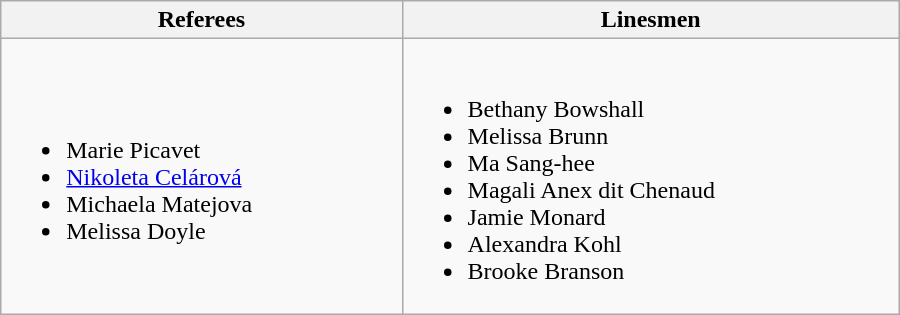<table class="wikitable" width=600px>
<tr>
<th>Referees</th>
<th>Linesmen</th>
</tr>
<tr>
<td><br><ul><li> Marie Picavet</li><li> <a href='#'>Nikoleta Celárová</a></li><li> Michaela Matejova</li><li> Melissa Doyle</li></ul></td>
<td><br><ul><li> Bethany Bowshall</li><li> Melissa Brunn</li><li> Ma Sang-hee</li><li> Magali Anex dit Chenaud</li><li> Jamie Monard</li><li> Alexandra Kohl</li><li> Brooke Branson</li></ul></td>
</tr>
</table>
